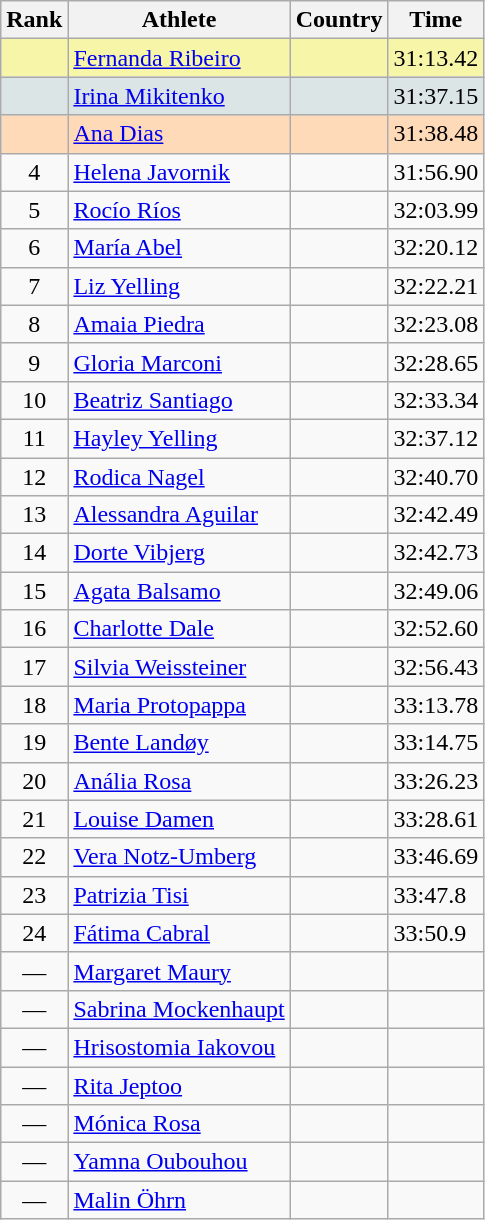<table class="wikitable">
<tr>
<th>Rank</th>
<th>Athlete</th>
<th>Country</th>
<th>Time</th>
</tr>
<tr bgcolor=#F7F6A8>
<td align=center></td>
<td><a href='#'>Fernanda Ribeiro</a></td>
<td></td>
<td>31:13.42</td>
</tr>
<tr bgcolor=#DCE5E5>
<td align=center></td>
<td><a href='#'>Irina Mikitenko</a></td>
<td></td>
<td>31:37.15</td>
</tr>
<tr bgcolor=#FFDAB9>
<td align=center></td>
<td><a href='#'>Ana Dias</a></td>
<td></td>
<td>31:38.48</td>
</tr>
<tr>
<td align=center>4</td>
<td><a href='#'>Helena Javornik</a></td>
<td></td>
<td>31:56.90</td>
</tr>
<tr>
<td align=center>5</td>
<td><a href='#'>Rocío Ríos</a></td>
<td></td>
<td>32:03.99</td>
</tr>
<tr>
<td align=center>6</td>
<td><a href='#'>María Abel</a></td>
<td></td>
<td>32:20.12</td>
</tr>
<tr>
<td align=center>7</td>
<td><a href='#'>Liz Yelling</a></td>
<td></td>
<td>32:22.21</td>
</tr>
<tr>
<td align=center>8</td>
<td><a href='#'>Amaia Piedra</a></td>
<td></td>
<td>32:23.08</td>
</tr>
<tr>
<td align=center>9</td>
<td><a href='#'>Gloria Marconi</a></td>
<td></td>
<td>32:28.65</td>
</tr>
<tr>
<td align=center>10</td>
<td><a href='#'>Beatriz Santiago</a></td>
<td></td>
<td>32:33.34</td>
</tr>
<tr>
<td align=center>11</td>
<td><a href='#'>Hayley Yelling</a></td>
<td></td>
<td>32:37.12</td>
</tr>
<tr>
<td align=center>12</td>
<td><a href='#'>Rodica Nagel</a></td>
<td></td>
<td>32:40.70</td>
</tr>
<tr>
<td align=center>13</td>
<td><a href='#'>Alessandra Aguilar</a></td>
<td></td>
<td>32:42.49</td>
</tr>
<tr>
<td align=center>14</td>
<td><a href='#'>Dorte Vibjerg</a></td>
<td></td>
<td>32:42.73</td>
</tr>
<tr>
<td align=center>15</td>
<td><a href='#'>Agata Balsamo</a></td>
<td></td>
<td>32:49.06</td>
</tr>
<tr>
<td align=center>16</td>
<td><a href='#'>Charlotte Dale</a></td>
<td></td>
<td>32:52.60</td>
</tr>
<tr>
<td align=center>17</td>
<td><a href='#'>Silvia Weissteiner</a></td>
<td></td>
<td>32:56.43</td>
</tr>
<tr>
<td align=center>18</td>
<td><a href='#'>Maria Protopappa</a></td>
<td></td>
<td>33:13.78</td>
</tr>
<tr>
<td align=center>19</td>
<td><a href='#'>Bente Landøy</a></td>
<td></td>
<td>33:14.75</td>
</tr>
<tr>
<td align=center>20</td>
<td><a href='#'>Anália Rosa</a></td>
<td></td>
<td>33:26.23</td>
</tr>
<tr>
<td align=center>21</td>
<td><a href='#'>Louise Damen</a></td>
<td></td>
<td>33:28.61</td>
</tr>
<tr>
<td align=center>22</td>
<td><a href='#'>Vera Notz-Umberg</a></td>
<td></td>
<td>33:46.69</td>
</tr>
<tr>
<td align=center>23</td>
<td><a href='#'>Patrizia Tisi</a></td>
<td></td>
<td>33:47.8</td>
</tr>
<tr>
<td align=center>24</td>
<td><a href='#'>Fátima Cabral</a></td>
<td></td>
<td>33:50.9</td>
</tr>
<tr>
<td align=center>—</td>
<td><a href='#'>Margaret Maury</a></td>
<td></td>
<td></td>
</tr>
<tr>
<td align=center>—</td>
<td><a href='#'>Sabrina Mockenhaupt</a></td>
<td></td>
<td></td>
</tr>
<tr>
<td align=center>—</td>
<td><a href='#'>Hrisostomia Iakovou</a></td>
<td></td>
<td></td>
</tr>
<tr>
<td align=center>—</td>
<td><a href='#'>Rita Jeptoo</a></td>
<td></td>
<td></td>
</tr>
<tr>
<td align=center>—</td>
<td><a href='#'>Mónica Rosa</a></td>
<td></td>
<td></td>
</tr>
<tr>
<td align=center>—</td>
<td><a href='#'>Yamna Oubouhou</a></td>
<td></td>
<td></td>
</tr>
<tr>
<td align=center>—</td>
<td><a href='#'>Malin Öhrn</a></td>
<td></td>
<td></td>
</tr>
</table>
